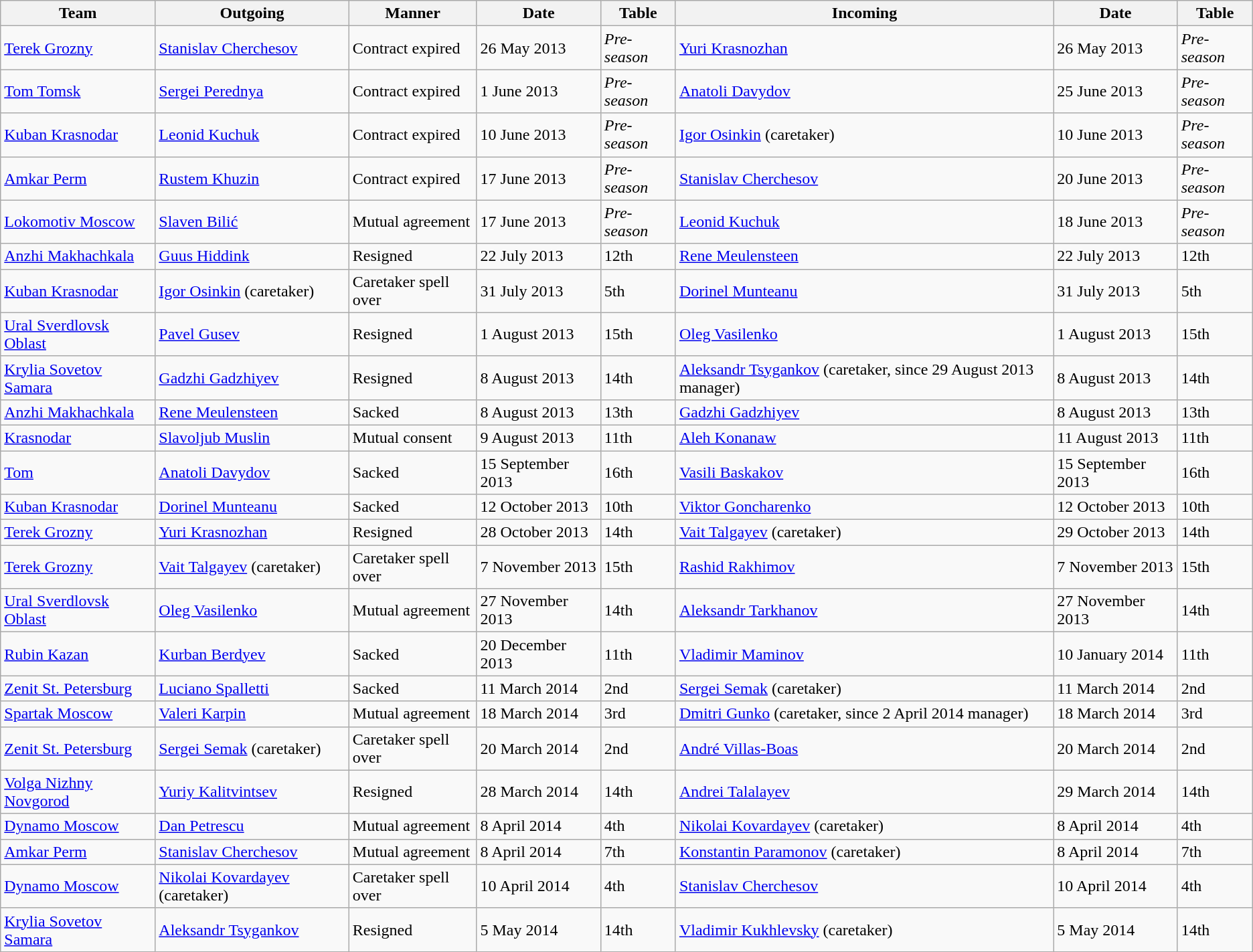<table class="wikitable">
<tr>
<th>Team</th>
<th>Outgoing</th>
<th>Manner</th>
<th>Date</th>
<th>Table</th>
<th>Incoming</th>
<th>Date</th>
<th>Table</th>
</tr>
<tr>
<td><a href='#'>Terek Grozny</a></td>
<td> <a href='#'>Stanislav Cherchesov</a></td>
<td>Contract expired</td>
<td>26 May 2013</td>
<td><em>Pre-season</em></td>
<td> <a href='#'>Yuri Krasnozhan</a></td>
<td>26 May 2013</td>
<td><em>Pre-season</em></td>
</tr>
<tr>
<td><a href='#'>Tom Tomsk</a></td>
<td> <a href='#'>Sergei Perednya</a></td>
<td>Contract expired</td>
<td>1 June 2013</td>
<td><em>Pre-season</em></td>
<td> <a href='#'>Anatoli Davydov</a></td>
<td>25 June 2013</td>
<td><em>Pre-season</em></td>
</tr>
<tr>
<td><a href='#'>Kuban Krasnodar</a></td>
<td> <a href='#'>Leonid Kuchuk</a></td>
<td>Contract expired</td>
<td>10 June 2013</td>
<td><em>Pre-season</em></td>
<td> <a href='#'>Igor Osinkin</a> (caretaker)</td>
<td>10 June 2013</td>
<td><em>Pre-season</em></td>
</tr>
<tr>
<td><a href='#'>Amkar Perm</a></td>
<td> <a href='#'>Rustem Khuzin</a></td>
<td>Contract expired</td>
<td>17 June 2013</td>
<td><em>Pre-season</em></td>
<td> <a href='#'>Stanislav Cherchesov</a></td>
<td>20 June 2013</td>
<td><em>Pre-season</em></td>
</tr>
<tr>
<td><a href='#'>Lokomotiv Moscow</a></td>
<td> <a href='#'>Slaven Bilić</a></td>
<td>Mutual agreement</td>
<td>17 June 2013</td>
<td><em>Pre-season</em></td>
<td> <a href='#'>Leonid Kuchuk</a></td>
<td>18 June 2013</td>
<td><em>Pre-season</em></td>
</tr>
<tr>
<td><a href='#'>Anzhi Makhachkala</a></td>
<td> <a href='#'>Guus Hiddink</a></td>
<td>Resigned</td>
<td>22 July 2013</td>
<td>12th</td>
<td> <a href='#'>Rene Meulensteen</a></td>
<td>22 July 2013</td>
<td>12th</td>
</tr>
<tr>
<td><a href='#'>Kuban Krasnodar</a></td>
<td> <a href='#'>Igor Osinkin</a> (caretaker)</td>
<td>Caretaker spell over</td>
<td>31 July 2013</td>
<td>5th</td>
<td> <a href='#'>Dorinel Munteanu</a></td>
<td>31 July 2013</td>
<td>5th</td>
</tr>
<tr>
<td><a href='#'>Ural Sverdlovsk Oblast</a></td>
<td> <a href='#'>Pavel Gusev</a></td>
<td>Resigned</td>
<td>1 August 2013</td>
<td>15th</td>
<td> <a href='#'>Oleg Vasilenko</a></td>
<td>1 August 2013</td>
<td>15th</td>
</tr>
<tr>
<td><a href='#'>Krylia Sovetov Samara</a></td>
<td> <a href='#'>Gadzhi Gadzhiyev</a></td>
<td>Resigned</td>
<td>8 August 2013</td>
<td>14th</td>
<td> <a href='#'>Aleksandr Tsygankov</a> (caretaker, since 29 August 2013 manager)</td>
<td>8 August 2013</td>
<td>14th</td>
</tr>
<tr>
<td><a href='#'>Anzhi Makhachkala</a></td>
<td> <a href='#'>Rene Meulensteen</a></td>
<td>Sacked</td>
<td>8 August 2013</td>
<td>13th</td>
<td> <a href='#'>Gadzhi Gadzhiyev</a></td>
<td>8 August 2013</td>
<td>13th</td>
</tr>
<tr>
<td><a href='#'>Krasnodar</a></td>
<td> <a href='#'>Slavoljub Muslin</a></td>
<td>Mutual consent</td>
<td>9 August 2013</td>
<td>11th</td>
<td> <a href='#'>Aleh Konanaw</a></td>
<td>11 August 2013</td>
<td>11th</td>
</tr>
<tr>
<td><a href='#'>Tom</a></td>
<td> <a href='#'>Anatoli Davydov</a></td>
<td>Sacked</td>
<td>15 September 2013</td>
<td>16th</td>
<td> <a href='#'>Vasili Baskakov</a></td>
<td>15 September 2013</td>
<td>16th</td>
</tr>
<tr>
<td><a href='#'>Kuban Krasnodar</a></td>
<td> <a href='#'>Dorinel Munteanu</a></td>
<td>Sacked</td>
<td>12 October 2013</td>
<td>10th</td>
<td> <a href='#'>Viktor Goncharenko</a></td>
<td>12 October 2013</td>
<td>10th</td>
</tr>
<tr>
<td><a href='#'>Terek Grozny</a></td>
<td> <a href='#'>Yuri Krasnozhan</a></td>
<td>Resigned</td>
<td>28 October 2013</td>
<td>14th</td>
<td> <a href='#'>Vait Talgayev</a> (caretaker)</td>
<td>29 October 2013</td>
<td>14th</td>
</tr>
<tr>
<td><a href='#'>Terek Grozny</a></td>
<td> <a href='#'>Vait Talgayev</a> (caretaker)</td>
<td>Caretaker spell over</td>
<td>7 November 2013</td>
<td>15th</td>
<td> <a href='#'>Rashid Rakhimov</a></td>
<td>7 November 2013</td>
<td>15th</td>
</tr>
<tr>
<td><a href='#'>Ural Sverdlovsk Oblast</a></td>
<td> <a href='#'>Oleg Vasilenko</a></td>
<td>Mutual agreement</td>
<td>27 November 2013</td>
<td>14th</td>
<td> <a href='#'>Aleksandr Tarkhanov</a></td>
<td>27 November 2013</td>
<td>14th</td>
</tr>
<tr>
<td><a href='#'>Rubin Kazan</a></td>
<td> <a href='#'>Kurban Berdyev</a></td>
<td>Sacked</td>
<td>20 December 2013</td>
<td>11th</td>
<td> <a href='#'>Vladimir Maminov</a></td>
<td>10 January 2014</td>
<td>11th</td>
</tr>
<tr>
<td><a href='#'>Zenit St. Petersburg</a></td>
<td> <a href='#'>Luciano Spalletti</a></td>
<td>Sacked</td>
<td>11 March 2014</td>
<td>2nd</td>
<td> <a href='#'>Sergei Semak</a> (caretaker)</td>
<td>11 March 2014</td>
<td>2nd</td>
</tr>
<tr>
<td><a href='#'>Spartak Moscow</a></td>
<td> <a href='#'>Valeri Karpin</a></td>
<td>Mutual agreement</td>
<td>18 March 2014</td>
<td>3rd</td>
<td> <a href='#'>Dmitri Gunko</a> (caretaker, since 2 April 2014 manager)</td>
<td>18 March 2014</td>
<td>3rd</td>
</tr>
<tr>
<td><a href='#'>Zenit St. Petersburg</a></td>
<td> <a href='#'>Sergei Semak</a> (caretaker)</td>
<td>Caretaker spell over</td>
<td>20 March 2014</td>
<td>2nd</td>
<td> <a href='#'>André Villas-Boas</a></td>
<td>20 March 2014</td>
<td>2nd</td>
</tr>
<tr>
<td><a href='#'>Volga Nizhny Novgorod</a></td>
<td> <a href='#'>Yuriy Kalitvintsev</a></td>
<td>Resigned</td>
<td>28 March 2014</td>
<td>14th</td>
<td> <a href='#'>Andrei Talalayev</a></td>
<td>29 March 2014</td>
<td>14th</td>
</tr>
<tr>
<td><a href='#'>Dynamo Moscow</a></td>
<td> <a href='#'>Dan Petrescu</a></td>
<td>Mutual agreement</td>
<td>8 April 2014</td>
<td>4th</td>
<td> <a href='#'>Nikolai Kovardayev</a> (caretaker)</td>
<td>8 April 2014</td>
<td>4th</td>
</tr>
<tr>
<td><a href='#'>Amkar Perm</a></td>
<td> <a href='#'>Stanislav Cherchesov</a></td>
<td>Mutual agreement</td>
<td>8 April 2014</td>
<td>7th</td>
<td> <a href='#'>Konstantin Paramonov</a> (caretaker)</td>
<td>8 April 2014</td>
<td>7th</td>
</tr>
<tr>
<td><a href='#'>Dynamo Moscow</a></td>
<td> <a href='#'>Nikolai Kovardayev</a> (caretaker)</td>
<td>Caretaker spell over</td>
<td>10 April 2014</td>
<td>4th</td>
<td> <a href='#'>Stanislav Cherchesov</a></td>
<td>10 April 2014</td>
<td>4th</td>
</tr>
<tr>
<td><a href='#'>Krylia Sovetov Samara</a></td>
<td> <a href='#'>Aleksandr Tsygankov</a></td>
<td>Resigned</td>
<td>5 May 2014</td>
<td>14th</td>
<td> <a href='#'>Vladimir Kukhlevsky</a> (caretaker)</td>
<td>5 May 2014</td>
<td>14th</td>
</tr>
</table>
